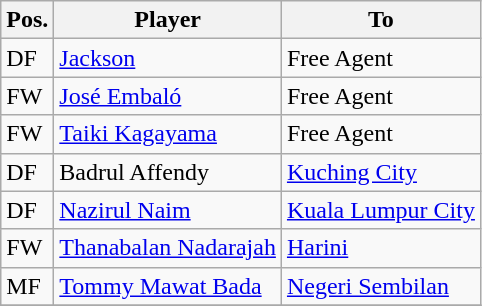<table class="wikitable">
<tr>
<th>Pos.</th>
<th>Player</th>
<th>To</th>
</tr>
<tr>
<td>DF</td>
<td> <a href='#'>Jackson</a></td>
<td>Free Agent</td>
</tr>
<tr>
<td>FW</td>
<td> <a href='#'>José Embaló</a></td>
<td>Free Agent</td>
</tr>
<tr>
<td>FW</td>
<td> <a href='#'>Taiki Kagayama</a></td>
<td>Free Agent</td>
</tr>
<tr>
<td>DF</td>
<td> Badrul Affendy</td>
<td> <a href='#'>Kuching City</a></td>
</tr>
<tr>
<td>DF</td>
<td> <a href='#'>Nazirul Naim</a></td>
<td> <a href='#'>Kuala Lumpur City</a></td>
</tr>
<tr>
<td>FW</td>
<td> <a href='#'>Thanabalan Nadarajah</a></td>
<td> <a href='#'>Harini</a></td>
</tr>
<tr>
<td>MF</td>
<td> <a href='#'>Tommy Mawat Bada</a></td>
<td> <a href='#'>Negeri Sembilan</a></td>
</tr>
<tr>
</tr>
</table>
